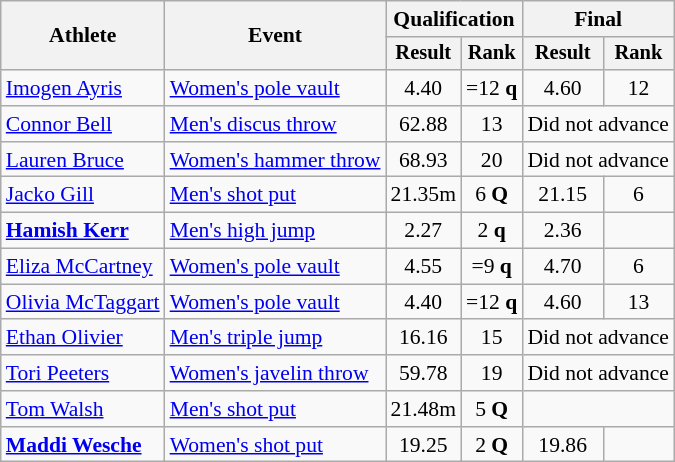<table class=wikitable style=font-size:90%;text-align:center>
<tr>
<th rowspan=2>Athlete</th>
<th rowspan=2>Event</th>
<th colspan=2>Qualification</th>
<th colspan=2>Final</th>
</tr>
<tr style=font-size:95%>
<th>Result</th>
<th>Rank</th>
<th>Result</th>
<th>Rank</th>
</tr>
<tr>
<td align=left><a href='#'>Imogen Ayris</a></td>
<td align=left><a href='#'>Women's pole vault</a></td>
<td>4.40</td>
<td>=12 <strong>q</strong></td>
<td>4.60</td>
<td>12</td>
</tr>
<tr>
<td align=left><a href='#'>Connor Bell</a></td>
<td align=left><a href='#'>Men's discus throw</a></td>
<td>62.88</td>
<td>13</td>
<td colspan=2>Did not advance</td>
</tr>
<tr>
<td align=left><a href='#'>Lauren Bruce</a></td>
<td align=left><a href='#'>Women's hammer throw</a></td>
<td>68.93</td>
<td>20</td>
<td colspan=2>Did not advance</td>
</tr>
<tr>
<td align=left><a href='#'>Jacko Gill</a></td>
<td align=left><a href='#'>Men's shot put</a></td>
<td>21.35m</td>
<td>6 <strong>Q</strong></td>
<td>21.15</td>
<td>6</td>
</tr>
<tr>
<td align=left><strong><a href='#'>Hamish Kerr</a></strong></td>
<td align=left><a href='#'>Men's high jump</a></td>
<td>2.27</td>
<td>2 <strong>q</strong></td>
<td>2.36</td>
<td></td>
</tr>
<tr>
<td align=left><a href='#'>Eliza McCartney</a></td>
<td align=left><a href='#'>Women's pole vault</a></td>
<td>4.55</td>
<td>=9 <strong>q</strong></td>
<td>4.70</td>
<td>6</td>
</tr>
<tr>
<td align=left><a href='#'>Olivia McTaggart</a></td>
<td align=left><a href='#'>Women's pole vault</a></td>
<td>4.40</td>
<td>=12 <strong>q</strong></td>
<td>4.60</td>
<td>13</td>
</tr>
<tr>
<td align=left><a href='#'>Ethan Olivier</a></td>
<td align=left><a href='#'>Men's triple jump</a></td>
<td>16.16</td>
<td>15</td>
<td colspan=2>Did not advance</td>
</tr>
<tr>
<td align=left><a href='#'>Tori Peeters</a></td>
<td align=left><a href='#'>Women's javelin throw</a></td>
<td>59.78</td>
<td>19</td>
<td colspan=2>Did not advance</td>
</tr>
<tr>
<td align=left><a href='#'>Tom Walsh</a></td>
<td align=left><a href='#'>Men's shot put</a></td>
<td>21.48m</td>
<td>5 <strong>Q</strong></td>
<td colspan=2></td>
</tr>
<tr>
<td align=left><strong><a href='#'>Maddi Wesche</a></strong></td>
<td align=left><a href='#'>Women's shot put</a></td>
<td>19.25</td>
<td>2 <strong>Q</strong></td>
<td>19.86</td>
<td></td>
</tr>
</table>
